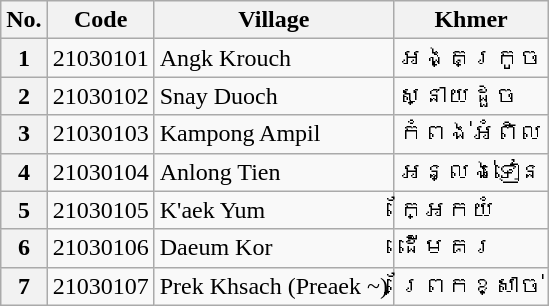<table class="wikitable sortable mw-collapsible">
<tr>
<th>No.</th>
<th>Code</th>
<th>Village</th>
<th>Khmer</th>
</tr>
<tr>
<th>1</th>
<td>21030101</td>
<td>Angk Krouch</td>
<td>អង្គក្រូច</td>
</tr>
<tr>
<th>2</th>
<td>21030102</td>
<td>Snay Duoch</td>
<td>ស្នាយដួច</td>
</tr>
<tr>
<th>3</th>
<td>21030103</td>
<td>Kampong Ampil</td>
<td>កំពង់អំពិល</td>
</tr>
<tr>
<th>4</th>
<td>21030104</td>
<td>Anlong Tien</td>
<td>អន្លង់ទៀន</td>
</tr>
<tr>
<th>5</th>
<td>21030105</td>
<td>K'aek Yum</td>
<td>ក្អែកយំ</td>
</tr>
<tr>
<th>6</th>
<td>21030106</td>
<td>Daeum Kor</td>
<td>ដើមគរ</td>
</tr>
<tr>
<th>7</th>
<td>21030107</td>
<td>Prek Khsach (Preaek ~)</td>
<td>ព្រែកខ្សាច់</td>
</tr>
</table>
